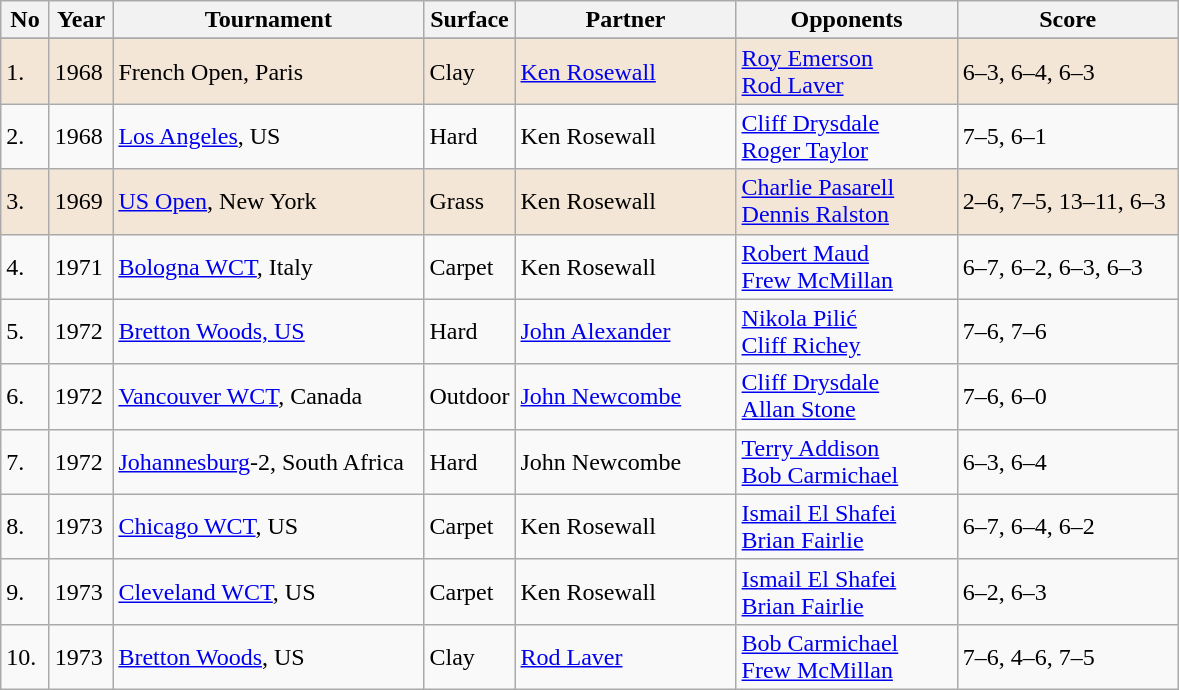<table class="sortable wikitable">
<tr>
<th style="width:25px">No</th>
<th style="width:35px">Year</th>
<th style="width:200px">Tournament</th>
<th style="width:50px">Surface</th>
<th style="width:140px">Partner</th>
<th style="width:140px">Opponents</th>
<th style="width:140px" class="unsortable">Score</th>
</tr>
<tr>
</tr>
<tr style="background:#f3e6d7;">
<td>1.</td>
<td>1968</td>
<td>French Open, Paris</td>
<td>Clay</td>
<td> <a href='#'>Ken Rosewall</a></td>
<td> <a href='#'>Roy Emerson</a> <br>  <a href='#'>Rod Laver</a></td>
<td>6–3, 6–4, 6–3</td>
</tr>
<tr>
<td>2.</td>
<td>1968</td>
<td><a href='#'>Los Angeles</a>, US</td>
<td>Hard</td>
<td> Ken Rosewall</td>
<td> <a href='#'>Cliff Drysdale</a> <br>  <a href='#'>Roger Taylor</a></td>
<td>7–5, 6–1</td>
</tr>
<tr style="background:#f3e6d7;">
<td>3.</td>
<td>1969</td>
<td><a href='#'>US Open</a>, New York</td>
<td>Grass</td>
<td> Ken Rosewall</td>
<td> <a href='#'>Charlie Pasarell</a> <br>  <a href='#'>Dennis Ralston</a></td>
<td>2–6, 7–5, 13–11, 6–3</td>
</tr>
<tr>
<td>4.</td>
<td>1971</td>
<td><a href='#'>Bologna WCT</a>, Italy</td>
<td>Carpet</td>
<td> Ken Rosewall</td>
<td> <a href='#'>Robert Maud</a> <br>  <a href='#'>Frew McMillan</a></td>
<td>6–7, 6–2, 6–3, 6–3</td>
</tr>
<tr>
<td>5.</td>
<td>1972</td>
<td><a href='#'>Bretton Woods, US</a></td>
<td>Hard</td>
<td> <a href='#'>John Alexander</a></td>
<td> <a href='#'>Nikola Pilić</a> <br>  <a href='#'>Cliff Richey</a></td>
<td>7–6, 7–6</td>
</tr>
<tr>
<td>6.</td>
<td>1972</td>
<td><a href='#'>Vancouver WCT</a>, Canada</td>
<td>Outdoor</td>
<td> <a href='#'>John Newcombe</a></td>
<td> <a href='#'>Cliff Drysdale</a> <br>  <a href='#'>Allan Stone</a></td>
<td>7–6, 6–0</td>
</tr>
<tr>
<td>7.</td>
<td>1972</td>
<td><a href='#'>Johannesburg</a>-2, South Africa</td>
<td>Hard</td>
<td> John Newcombe</td>
<td> <a href='#'>Terry Addison</a> <br>  <a href='#'>Bob Carmichael</a></td>
<td>6–3, 6–4</td>
</tr>
<tr>
<td>8.</td>
<td>1973</td>
<td><a href='#'>Chicago WCT</a>, US</td>
<td>Carpet</td>
<td> Ken Rosewall</td>
<td> <a href='#'>Ismail El Shafei</a> <br>  <a href='#'>Brian Fairlie</a></td>
<td>6–7, 6–4, 6–2</td>
</tr>
<tr>
<td>9.</td>
<td>1973</td>
<td><a href='#'>Cleveland WCT</a>, US</td>
<td>Carpet</td>
<td> Ken Rosewall</td>
<td> <a href='#'>Ismail El Shafei</a> <br>  <a href='#'>Brian Fairlie</a></td>
<td>6–2, 6–3</td>
</tr>
<tr>
<td>10.</td>
<td>1973</td>
<td><a href='#'>Bretton Woods</a>, US</td>
<td>Clay</td>
<td> <a href='#'>Rod Laver</a></td>
<td> <a href='#'>Bob Carmichael</a> <br>  <a href='#'>Frew McMillan</a></td>
<td>7–6, 4–6, 7–5</td>
</tr>
</table>
